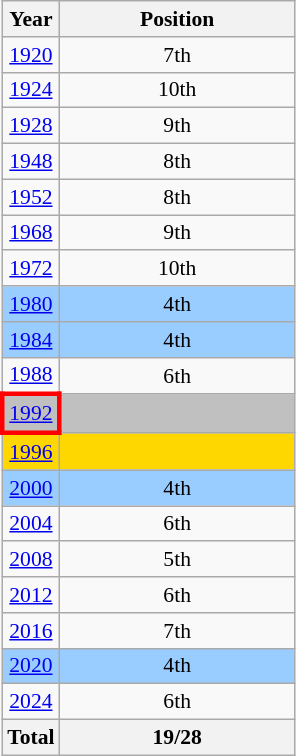<table class="wikitable" style="text-align: center; font-size:90%;">
<tr>
<th>Year</th>
<th width="150">Position</th>
</tr>
<tr>
<td> <a href='#'>1920</a></td>
<td>7th</td>
</tr>
<tr>
<td> <a href='#'>1924</a></td>
<td>10th</td>
</tr>
<tr>
<td> <a href='#'>1928</a></td>
<td>9th</td>
</tr>
<tr>
<td> <a href='#'>1948</a></td>
<td>8th</td>
</tr>
<tr>
<td> <a href='#'>1952</a></td>
<td>8th</td>
</tr>
<tr>
<td> <a href='#'>1968</a></td>
<td>9th</td>
</tr>
<tr>
<td> <a href='#'>1972</a></td>
<td>10th</td>
</tr>
<tr style="background:#9acdff;">
<td> <a href='#'>1980</a></td>
<td>4th</td>
</tr>
<tr style="background:#9acdff;">
<td> <a href='#'>1984</a></td>
<td>4th</td>
</tr>
<tr>
<td> <a href='#'>1988</a></td>
<td>6th</td>
</tr>
<tr bgcolor=silver>
<td style="border: 3px solid red"> <a href='#'>1992</a></td>
<td></td>
</tr>
<tr bgcolor=gold>
<td> <a href='#'>1996</a></td>
<td></td>
</tr>
<tr style="background:#9acdff;">
<td> <a href='#'>2000</a></td>
<td>4th</td>
</tr>
<tr>
<td> <a href='#'>2004</a></td>
<td>6th</td>
</tr>
<tr>
<td> <a href='#'>2008</a></td>
<td>5th</td>
</tr>
<tr>
<td> <a href='#'>2012</a></td>
<td>6th</td>
</tr>
<tr>
<td> <a href='#'>2016</a></td>
<td>7th</td>
</tr>
<tr style="background:#9acdff;">
<td> <a href='#'>2020</a></td>
<td>4th</td>
</tr>
<tr>
<td> <a href='#'>2024</a></td>
<td>6th</td>
</tr>
<tr>
<th>Total</th>
<th>19/28</th>
</tr>
</table>
